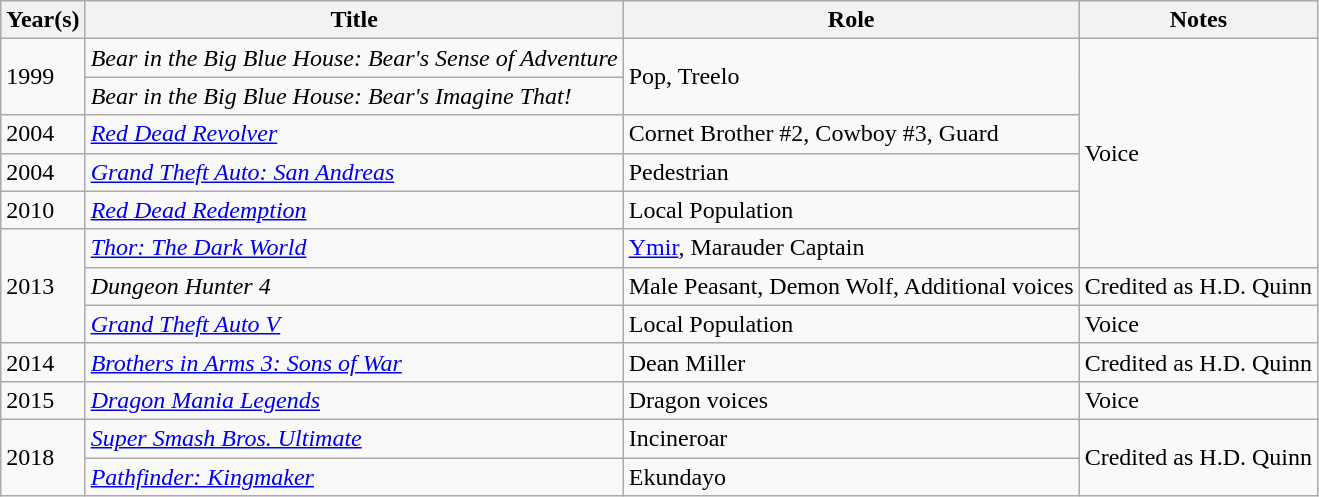<table class="wikitable">
<tr>
<th>Year(s)</th>
<th>Title</th>
<th>Role</th>
<th>Notes</th>
</tr>
<tr>
<td rowspan="2">1999</td>
<td><em>Bear in the Big Blue House: Bear's Sense of Adventure</em></td>
<td rowspan="2">Pop, Treelo</td>
<td rowspan="6">Voice</td>
</tr>
<tr>
<td><em>Bear in the Big Blue House: Bear's Imagine That!</em></td>
</tr>
<tr>
<td>2004</td>
<td><em><a href='#'>Red Dead Revolver</a></em></td>
<td>Cornet Brother #2, Cowboy #3, Guard</td>
</tr>
<tr>
<td>2004</td>
<td><em><a href='#'>Grand Theft Auto: San Andreas</a></em></td>
<td>Pedestrian</td>
</tr>
<tr>
<td>2010</td>
<td><em><a href='#'>Red Dead Redemption</a></em></td>
<td>Local Population</td>
</tr>
<tr>
<td rowspan="3">2013</td>
<td><em><a href='#'>Thor: The Dark World</a></em></td>
<td><a href='#'>Ymir</a>, Marauder Captain</td>
</tr>
<tr>
<td><em>Dungeon Hunter 4</em></td>
<td>Male Peasant, Demon Wolf, Additional voices</td>
<td>Credited as H.D. Quinn</td>
</tr>
<tr>
<td><em><a href='#'>Grand Theft Auto V</a></em></td>
<td>Local Population</td>
<td>Voice</td>
</tr>
<tr>
<td>2014</td>
<td><em><a href='#'>Brothers in Arms 3: Sons of War</a></em></td>
<td>Dean Miller</td>
<td>Credited as H.D. Quinn</td>
</tr>
<tr>
<td>2015</td>
<td><em><a href='#'>Dragon Mania Legends</a></em></td>
<td>Dragon voices</td>
<td>Voice</td>
</tr>
<tr>
<td rowspan="2">2018</td>
<td><em><a href='#'>Super Smash Bros. Ultimate</a></em></td>
<td>Incineroar</td>
<td rowspan="2">Credited as H.D. Quinn</td>
</tr>
<tr>
<td><em><a href='#'>Pathfinder: Kingmaker</a></em></td>
<td>Ekundayo</td>
</tr>
</table>
